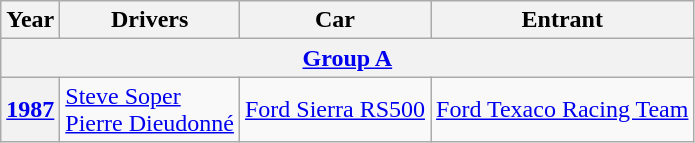<table class="wikitable">
<tr style="font-weight:bold">
<th>Year</th>
<th>Drivers</th>
<th>Car</th>
<th>Entrant</th>
</tr>
<tr>
<th colspan=5><a href='#'>Group A</a></th>
</tr>
<tr>
<th><a href='#'>1987</a></th>
<td> <a href='#'>Steve Soper</a><br> <a href='#'>Pierre Dieudonné</a></td>
<td><a href='#'>Ford Sierra RS500</a></td>
<td> <a href='#'>Ford Texaco Racing Team</a></td>
</tr>
</table>
